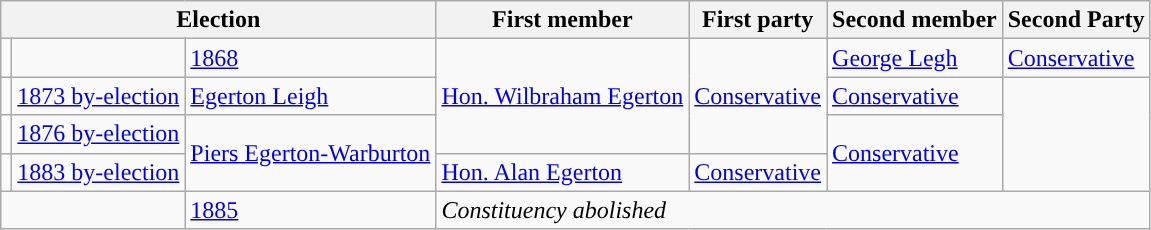<table class="wikitable">
<tr>
<th colspan="3">Election</th>
<th>First member</th>
<th>First party</th>
<th>Second member</th>
<th>Second Party</th>
</tr>
<tr>
<td style="color:inherit;background-color: "></td>
<td style="color:inherit;background-color: "></td>
<td><a href='#'>1868</a></td>
<td rowspan="3"><a href='#'>Hon. Wilbraham Egerton</a></td>
<td rowspan="3"><a href='#'>Conservative</a></td>
<td><a href='#'>George Legh</a></td>
<td><a href='#'>Conservative</a></td>
</tr>
<tr>
<td style="color:inherit;background-color: "></td>
<td><a href='#'>1873 by-election</a></td>
<td><a href='#'>Egerton Leigh</a></td>
<td><a href='#'>Conservative</a></td>
</tr>
<tr>
<td style="color:inherit;background-color: "></td>
<td><a href='#'>1876 by-election</a></td>
<td rowspan="2"><a href='#'>Piers Egerton-Warburton</a></td>
<td rowspan="2"><a href='#'>Conservative</a></td>
</tr>
<tr>
<td style="color:inherit;background-color: "></td>
<td><a href='#'>1883 by-election</a></td>
<td><a href='#'>Hon. Alan Egerton</a></td>
<td><a href='#'>Conservative</a></td>
</tr>
<tr>
<td colspan="2"></td>
<td><a href='#'>1885</a></td>
<td colspan="4"><em>Constituency abolished</em></td>
</tr>
</table>
